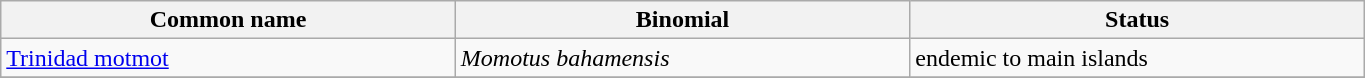<table width=72% class="wikitable">
<tr>
<th width=24%>Common name</th>
<th width=24%>Binomial</th>
<th width=24%>Status</th>
</tr>
<tr>
<td><a href='#'>Trinidad motmot</a></td>
<td><em>Momotus bahamensis</em></td>
<td>endemic to main islands</td>
</tr>
<tr>
</tr>
</table>
